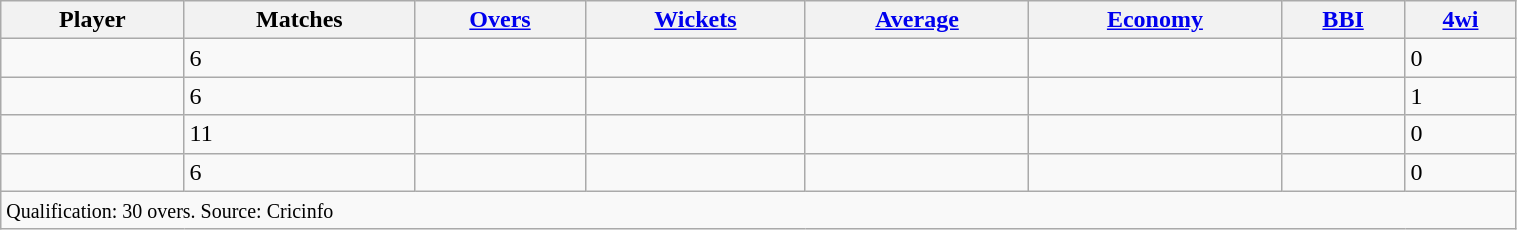<table class="wikitable sortable" style="width:80%;">
<tr>
<th>Player</th>
<th>Matches</th>
<th><a href='#'>Overs</a></th>
<th><a href='#'>Wickets</a></th>
<th><a href='#'>Average</a></th>
<th><a href='#'>Economy</a></th>
<th><a href='#'>BBI</a></th>
<th><a href='#'>4wi</a></th>
</tr>
<tr>
<td></td>
<td>6</td>
<td></td>
<td></td>
<td></td>
<td></td>
<td></td>
<td>0</td>
</tr>
<tr>
<td></td>
<td>6</td>
<td></td>
<td></td>
<td></td>
<td></td>
<td></td>
<td>1</td>
</tr>
<tr>
<td></td>
<td>11</td>
<td></td>
<td></td>
<td></td>
<td></td>
<td></td>
<td>0</td>
</tr>
<tr>
<td></td>
<td>6</td>
<td></td>
<td></td>
<td></td>
<td></td>
<td></td>
<td>0</td>
</tr>
<tr class="unsortable">
<td colspan="8"><small>Qualification: 30 overs.  Source: Cricinfo</small></td>
</tr>
</table>
